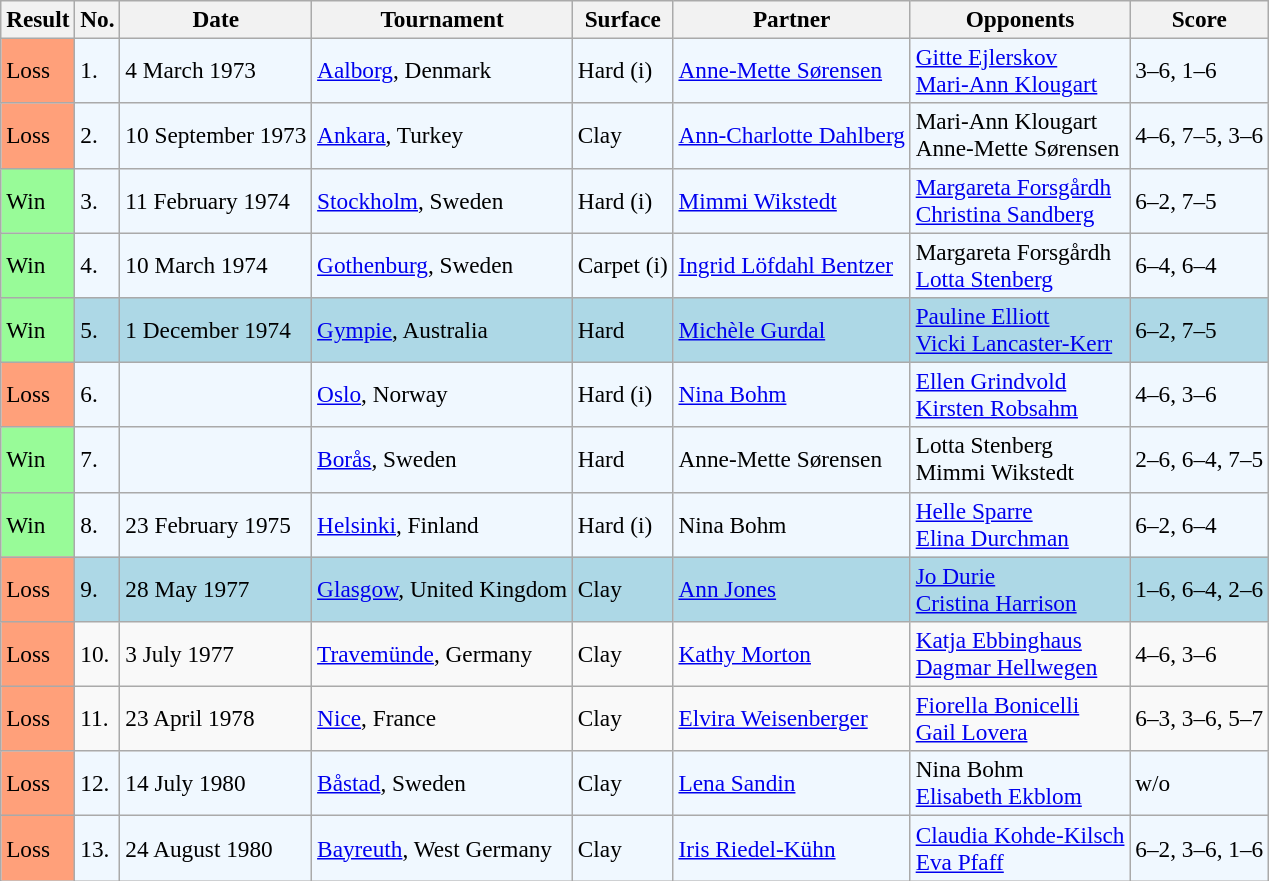<table class="wikitable" style="font-size:97%">
<tr>
<th>Result</th>
<th>No.</th>
<th>Date</th>
<th>Tournament</th>
<th>Surface</th>
<th>Partner</th>
<th>Opponents</th>
<th>Score</th>
</tr>
<tr style="background:#f0f8ff;">
<td style="background:#ffa07a;">Loss</td>
<td>1.</td>
<td>4 March 1973</td>
<td><a href='#'>Aalborg</a>, Denmark</td>
<td>Hard (i)</td>
<td> <a href='#'>Anne-Mette Sørensen</a></td>
<td> <a href='#'>Gitte Ejlerskov</a> <br>  <a href='#'>Mari-Ann Klougart</a></td>
<td>3–6, 1–6</td>
</tr>
<tr style="background:#f0f8ff;">
<td style="background:#ffa07a;">Loss</td>
<td>2.</td>
<td>10 September 1973</td>
<td><a href='#'>Ankara</a>, Turkey</td>
<td>Clay</td>
<td> <a href='#'>Ann-Charlotte Dahlberg</a></td>
<td> Mari-Ann Klougart <br>  Anne-Mette Sørensen</td>
<td>4–6, 7–5, 3–6</td>
</tr>
<tr style="background:#f0f8ff;">
<td style="background:#98fb98;">Win</td>
<td>3.</td>
<td>11 February 1974</td>
<td><a href='#'>Stockholm</a>, Sweden</td>
<td>Hard (i)</td>
<td> <a href='#'>Mimmi Wikstedt</a></td>
<td> <a href='#'>Margareta Forsgårdh</a> <br>  <a href='#'>Christina Sandberg</a></td>
<td>6–2, 7–5</td>
</tr>
<tr style="background:#f0f8ff;">
<td style="background:#98fb98;">Win</td>
<td>4.</td>
<td>10 March 1974</td>
<td><a href='#'>Gothenburg</a>, Sweden</td>
<td>Carpet (i)</td>
<td> <a href='#'>Ingrid Löfdahl Bentzer</a></td>
<td> Margareta Forsgårdh <br>  <a href='#'>Lotta Stenberg</a></td>
<td>6–4, 6–4</td>
</tr>
<tr style="background:lightblue;">
<td style="background:#98fb98;">Win</td>
<td>5.</td>
<td>1 December 1974</td>
<td><a href='#'>Gympie</a>, Australia</td>
<td>Hard</td>
<td> <a href='#'>Michèle Gurdal</a></td>
<td> <a href='#'>Pauline Elliott</a> <br>  <a href='#'>Vicki Lancaster-Kerr</a></td>
<td>6–2, 7–5</td>
</tr>
<tr style="background:#f0f8ff;">
<td style="background:#ffa07a;">Loss</td>
<td>6.</td>
<td></td>
<td><a href='#'>Oslo</a>, Norway</td>
<td>Hard (i)</td>
<td> <a href='#'>Nina Bohm</a></td>
<td> <a href='#'>Ellen Grindvold</a> <br>  <a href='#'>Kirsten Robsahm</a></td>
<td>4–6, 3–6</td>
</tr>
<tr style="background:#f0f8ff;">
<td style="background:#98fb98;">Win</td>
<td>7.</td>
<td></td>
<td><a href='#'>Borås</a>, Sweden</td>
<td>Hard</td>
<td> Anne-Mette Sørensen</td>
<td> Lotta Stenberg <br>  Mimmi Wikstedt</td>
<td>2–6, 6–4, 7–5</td>
</tr>
<tr style="background:#f0f8ff;">
<td style="background:#98fb98;">Win</td>
<td>8.</td>
<td>23 February 1975</td>
<td><a href='#'>Helsinki</a>, Finland</td>
<td>Hard (i)</td>
<td> Nina Bohm</td>
<td> <a href='#'>Helle Sparre</a> <br>  <a href='#'>Elina Durchman</a></td>
<td>6–2, 6–4</td>
</tr>
<tr style="background:lightblue;">
<td style="background:#ffa07a;">Loss</td>
<td>9.</td>
<td>28 May 1977</td>
<td><a href='#'>Glasgow</a>, United Kingdom</td>
<td>Clay</td>
<td> <a href='#'>Ann Jones</a></td>
<td> <a href='#'>Jo Durie</a> <br>  <a href='#'>Cristina Harrison</a></td>
<td>1–6, 6–4, 2–6</td>
</tr>
<tr>
<td style="background:#ffa07a;">Loss</td>
<td>10.</td>
<td>3 July 1977</td>
<td><a href='#'>Travemünde</a>, Germany</td>
<td>Clay</td>
<td> <a href='#'>Kathy Morton</a></td>
<td> <a href='#'>Katja Ebbinghaus</a> <br>  <a href='#'>Dagmar Hellwegen</a></td>
<td>4–6, 3–6</td>
</tr>
<tr>
<td style="background:#ffa07a;">Loss</td>
<td>11.</td>
<td>23 April 1978</td>
<td><a href='#'>Nice</a>, France</td>
<td>Clay</td>
<td> <a href='#'>Elvira Weisenberger</a></td>
<td> <a href='#'>Fiorella Bonicelli</a> <br>  <a href='#'>Gail Lovera</a></td>
<td>6–3, 3–6, 5–7</td>
</tr>
<tr style="background:#f0f8ff;">
<td style="background:#ffa07a;">Loss</td>
<td>12.</td>
<td>14 July 1980</td>
<td><a href='#'>Båstad</a>, Sweden</td>
<td>Clay</td>
<td> <a href='#'>Lena Sandin</a></td>
<td> Nina Bohm <br>  <a href='#'>Elisabeth Ekblom</a></td>
<td>w/o</td>
</tr>
<tr style="background:#f0f8ff;">
<td style="background:#ffa07a;">Loss</td>
<td>13.</td>
<td>24 August 1980</td>
<td><a href='#'>Bayreuth</a>, West Germany</td>
<td>Clay</td>
<td> <a href='#'>Iris Riedel-Kühn</a></td>
<td> <a href='#'>Claudia Kohde-Kilsch</a> <br>  <a href='#'>Eva Pfaff</a></td>
<td>6–2, 3–6, 1–6</td>
</tr>
</table>
